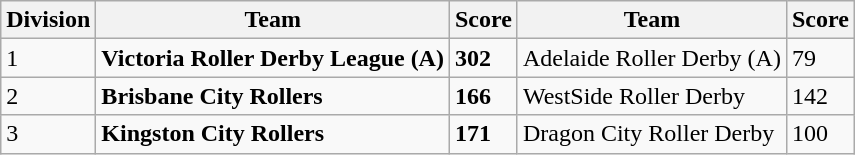<table class="wikitable">
<tr>
<th>Division</th>
<th>Team</th>
<th>Score</th>
<th>Team</th>
<th>Score</th>
</tr>
<tr>
<td>1</td>
<td><strong>Victoria Roller Derby League (A)</strong></td>
<td><strong>302</strong></td>
<td>Adelaide Roller Derby (A)</td>
<td>79</td>
</tr>
<tr>
<td>2</td>
<td><strong>Brisbane City Rollers</strong></td>
<td><strong>166</strong></td>
<td>WestSide Roller Derby</td>
<td>142</td>
</tr>
<tr>
<td>3</td>
<td><strong>Kingston City Rollers</strong></td>
<td><strong>171</strong></td>
<td>Dragon City Roller Derby</td>
<td>100</td>
</tr>
</table>
